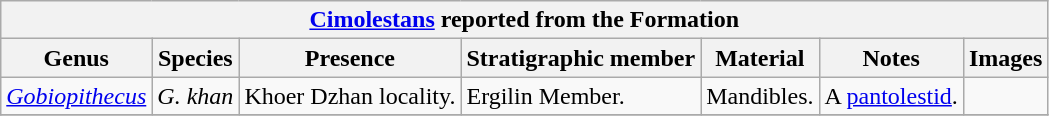<table class="wikitable" align="center">
<tr>
<th colspan="7" align="center"><strong><a href='#'>Cimolestans</a> reported from the Formation</strong></th>
</tr>
<tr>
<th>Genus</th>
<th>Species</th>
<th>Presence</th>
<th><strong>Stratigraphic member</strong></th>
<th><strong>Material</strong></th>
<th>Notes</th>
<th>Images</th>
</tr>
<tr>
<td><em><a href='#'>Gobiopithecus</a></em></td>
<td><em>G. khan</em></td>
<td>Khoer Dzhan locality.</td>
<td>Ergilin Member.</td>
<td>Mandibles.</td>
<td>A <a href='#'>pantolestid</a>.</td>
<td></td>
</tr>
<tr>
</tr>
</table>
